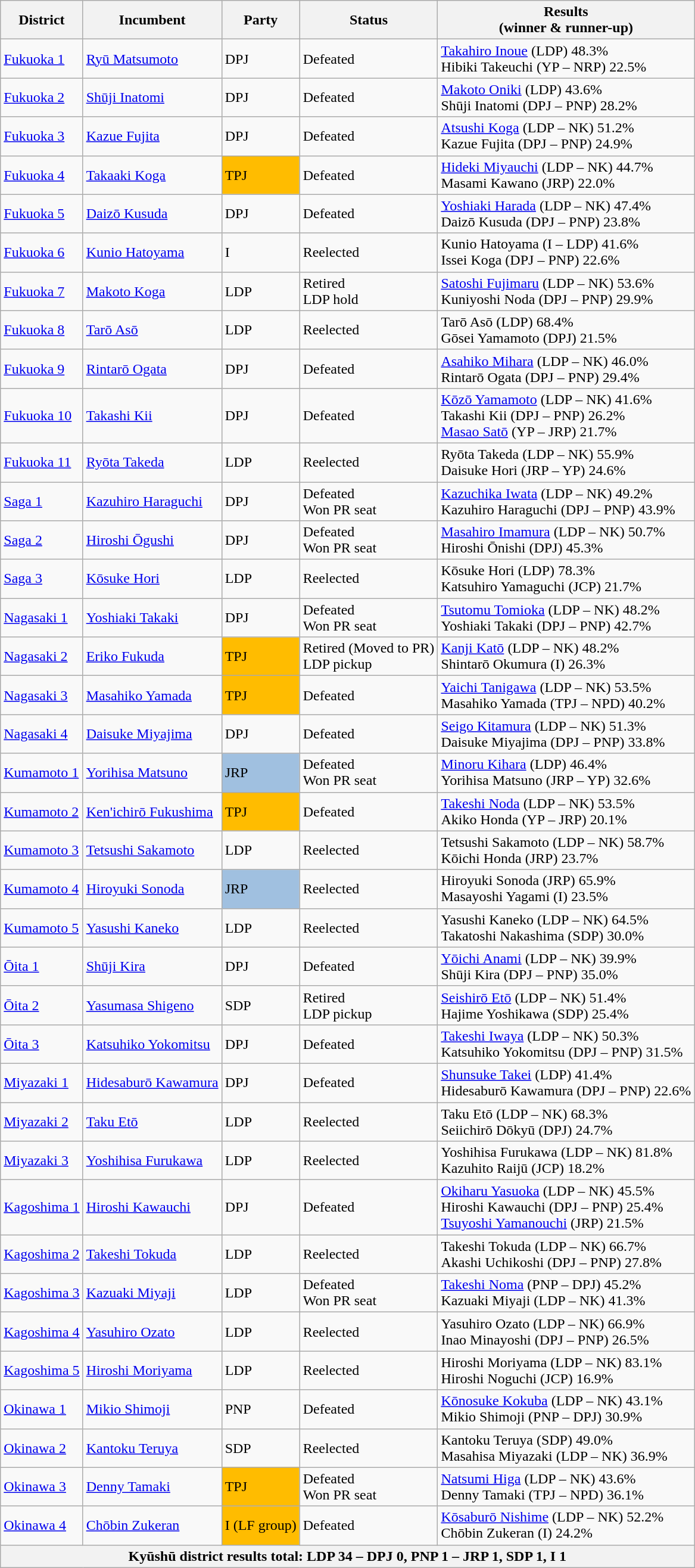<table class="wikitable">
<tr>
<th>District</th>
<th>Incumbent</th>
<th>Party</th>
<th>Status</th>
<th>Results<br>(winner & runner-up)</th>
</tr>
<tr>
<td><a href='#'>Fukuoka 1</a></td>
<td><a href='#'>Ryū Matsumoto</a></td>
<td>DPJ</td>
<td>Defeated</td>
<td><a href='#'>Takahiro Inoue</a> (LDP) 48.3%<br>Hibiki Takeuchi (YP – NRP) 22.5%</td>
</tr>
<tr>
<td><a href='#'>Fukuoka 2</a></td>
<td><a href='#'>Shūji Inatomi</a></td>
<td>DPJ</td>
<td>Defeated</td>
<td><a href='#'>Makoto Oniki</a> (LDP) 43.6%<br>Shūji Inatomi (DPJ – PNP) 28.2%</td>
</tr>
<tr>
<td><a href='#'>Fukuoka 3</a></td>
<td><a href='#'>Kazue Fujita</a></td>
<td>DPJ</td>
<td>Defeated</td>
<td><a href='#'>Atsushi Koga</a> (LDP – NK) 51.2%<br>Kazue Fujita (DPJ – PNP) 24.9%</td>
</tr>
<tr>
<td><a href='#'>Fukuoka 4</a></td>
<td><a href='#'>Takaaki Koga</a></td>
<td bgcolor="#FFBC00">TPJ</td>
<td>Defeated</td>
<td><a href='#'>Hideki Miyauchi</a> (LDP – NK) 44.7%<br>Masami Kawano (JRP) 22.0%</td>
</tr>
<tr>
<td><a href='#'>Fukuoka 5</a></td>
<td><a href='#'>Daizō Kusuda</a></td>
<td>DPJ</td>
<td>Defeated</td>
<td><a href='#'>Yoshiaki Harada</a> (LDP – NK) 47.4%<br>Daizō Kusuda (DPJ – PNP) 23.8%</td>
</tr>
<tr>
<td><a href='#'>Fukuoka 6</a></td>
<td><a href='#'>Kunio Hatoyama</a></td>
<td>I</td>
<td>Reelected</td>
<td>Kunio Hatoyama (I – LDP) 41.6%<br>Issei Koga (DPJ – PNP) 22.6%</td>
</tr>
<tr>
<td><a href='#'>Fukuoka 7</a></td>
<td><a href='#'>Makoto Koga</a></td>
<td>LDP</td>
<td>Retired<br>LDP hold</td>
<td><a href='#'>Satoshi Fujimaru</a> (LDP – NK) 53.6%<br>Kuniyoshi Noda (DPJ – PNP) 29.9%</td>
</tr>
<tr>
<td><a href='#'>Fukuoka 8</a></td>
<td><a href='#'>Tarō Asō</a></td>
<td>LDP</td>
<td>Reelected</td>
<td>Tarō Asō (LDP) 68.4%<br>Gōsei Yamamoto (DPJ) 21.5%</td>
</tr>
<tr>
<td><a href='#'>Fukuoka 9</a></td>
<td><a href='#'>Rintarō Ogata</a></td>
<td>DPJ</td>
<td>Defeated</td>
<td><a href='#'>Asahiko Mihara</a> (LDP – NK) 46.0%<br>Rintarō Ogata (DPJ – PNP) 29.4%</td>
</tr>
<tr>
<td><a href='#'>Fukuoka 10</a></td>
<td><a href='#'>Takashi Kii</a></td>
<td>DPJ</td>
<td>Defeated</td>
<td><a href='#'>Kōzō Yamamoto</a> (LDP – NK) 41.6%<br>Takashi Kii (DPJ – PNP) 26.2%<br><a href='#'>Masao Satō</a> (YP – JRP) 21.7%</td>
</tr>
<tr>
<td><a href='#'>Fukuoka 11</a></td>
<td><a href='#'>Ryōta Takeda</a></td>
<td>LDP</td>
<td>Reelected</td>
<td>Ryōta Takeda (LDP – NK) 55.9%<br>Daisuke Hori (JRP – YP) 24.6%</td>
</tr>
<tr>
<td><a href='#'>Saga 1</a></td>
<td><a href='#'>Kazuhiro Haraguchi</a></td>
<td>DPJ</td>
<td>Defeated<br>Won PR seat</td>
<td><a href='#'>Kazuchika Iwata</a> (LDP – NK) 49.2%<br>Kazuhiro Haraguchi (DPJ – PNP) 43.9%</td>
</tr>
<tr>
<td><a href='#'>Saga 2</a></td>
<td><a href='#'>Hiroshi Ōgushi</a></td>
<td>DPJ</td>
<td>Defeated<br>Won PR seat</td>
<td><a href='#'>Masahiro Imamura</a> (LDP – NK) 50.7%<br>Hiroshi Ōnishi (DPJ) 45.3%</td>
</tr>
<tr>
<td><a href='#'>Saga 3</a></td>
<td><a href='#'>Kōsuke Hori</a></td>
<td>LDP</td>
<td>Reelected</td>
<td>Kōsuke Hori (LDP) 78.3%<br>Katsuhiro Yamaguchi (JCP) 21.7%</td>
</tr>
<tr>
<td><a href='#'>Nagasaki 1</a></td>
<td><a href='#'>Yoshiaki Takaki</a></td>
<td>DPJ</td>
<td>Defeated<br>Won PR seat</td>
<td><a href='#'>Tsutomu Tomioka</a> (LDP – NK) 48.2%<br>Yoshiaki Takaki (DPJ – PNP) 42.7%</td>
</tr>
<tr>
<td><a href='#'>Nagasaki 2</a></td>
<td><a href='#'>Eriko Fukuda</a></td>
<td bgcolor="#FFBC00">TPJ</td>
<td>Retired (Moved to PR)<br>LDP pickup</td>
<td><a href='#'>Kanji Katō</a> (LDP – NK) 48.2%<br>Shintarō Okumura (I) 26.3%</td>
</tr>
<tr>
<td><a href='#'>Nagasaki 3</a></td>
<td><a href='#'>Masahiko Yamada</a></td>
<td bgcolor="#FFBC00">TPJ</td>
<td>Defeated</td>
<td><a href='#'>Yaichi Tanigawa</a> (LDP – NK) 53.5%<br>Masahiko Yamada (TPJ – NPD) 40.2%</td>
</tr>
<tr>
<td><a href='#'>Nagasaki 4</a></td>
<td><a href='#'>Daisuke Miyajima</a></td>
<td>DPJ</td>
<td>Defeated</td>
<td><a href='#'>Seigo Kitamura</a> (LDP – NK) 51.3%<br>Daisuke Miyajima (DPJ – PNP) 33.8%</td>
</tr>
<tr>
<td><a href='#'>Kumamoto 1</a></td>
<td><a href='#'>Yorihisa Matsuno</a></td>
<td bgcolor="#A0C0E0">JRP</td>
<td>Defeated<br>Won PR seat</td>
<td><a href='#'>Minoru Kihara</a> (LDP) 46.4%<br>Yorihisa Matsuno (JRP – YP) 32.6%</td>
</tr>
<tr>
<td><a href='#'>Kumamoto 2</a></td>
<td><a href='#'>Ken'ichirō Fukushima</a></td>
<td bgcolor="#FFBC00">TPJ</td>
<td>Defeated</td>
<td><a href='#'>Takeshi Noda</a> (LDP – NK) 53.5%<br>Akiko Honda (YP – JRP) 20.1%</td>
</tr>
<tr>
<td><a href='#'>Kumamoto 3</a></td>
<td><a href='#'>Tetsushi Sakamoto</a></td>
<td>LDP</td>
<td>Reelected</td>
<td>Tetsushi Sakamoto (LDP – NK) 58.7%<br>Kōichi Honda (JRP) 23.7%</td>
</tr>
<tr>
<td><a href='#'>Kumamoto 4</a></td>
<td><a href='#'>Hiroyuki Sonoda</a></td>
<td bgcolor="#A0C0E0">JRP</td>
<td>Reelected</td>
<td>Hiroyuki Sonoda (JRP) 65.9%<br>Masayoshi Yagami (I) 23.5%</td>
</tr>
<tr>
<td><a href='#'>Kumamoto 5</a></td>
<td><a href='#'>Yasushi Kaneko</a></td>
<td>LDP</td>
<td>Reelected</td>
<td>Yasushi Kaneko (LDP – NK) 64.5%<br>Takatoshi Nakashima (SDP) 30.0%</td>
</tr>
<tr>
<td><a href='#'>Ōita 1</a></td>
<td><a href='#'>Shūji Kira</a></td>
<td>DPJ</td>
<td>Defeated</td>
<td><a href='#'>Yōichi Anami</a> (LDP – NK) 39.9%<br>Shūji Kira (DPJ – PNP) 35.0%</td>
</tr>
<tr>
<td><a href='#'>Ōita 2</a></td>
<td><a href='#'>Yasumasa Shigeno</a></td>
<td>SDP</td>
<td>Retired<br>LDP pickup</td>
<td><a href='#'>Seishirō Etō</a> (LDP – NK) 51.4%<br>Hajime Yoshikawa (SDP) 25.4%</td>
</tr>
<tr>
<td><a href='#'>Ōita 3</a></td>
<td><a href='#'>Katsuhiko Yokomitsu</a></td>
<td>DPJ</td>
<td>Defeated</td>
<td><a href='#'>Takeshi Iwaya</a> (LDP – NK) 50.3%<br>Katsuhiko Yokomitsu (DPJ – PNP) 31.5%</td>
</tr>
<tr>
<td><a href='#'>Miyazaki 1</a></td>
<td><a href='#'>Hidesaburō Kawamura</a></td>
<td>DPJ</td>
<td>Defeated</td>
<td><a href='#'>Shunsuke Takei</a> (LDP) 41.4%<br>Hidesaburō Kawamura (DPJ – PNP) 22.6%</td>
</tr>
<tr>
<td><a href='#'>Miyazaki 2</a></td>
<td><a href='#'>Taku Etō</a></td>
<td>LDP</td>
<td>Reelected</td>
<td>Taku Etō (LDP – NK) 68.3%<br>Seiichirō Dōkyū (DPJ) 24.7%</td>
</tr>
<tr>
<td><a href='#'>Miyazaki 3</a></td>
<td><a href='#'>Yoshihisa Furukawa</a></td>
<td>LDP</td>
<td>Reelected</td>
<td>Yoshihisa Furukawa (LDP – NK) 81.8%<br>Kazuhito Raijū (JCP) 18.2%</td>
</tr>
<tr>
<td><a href='#'>Kagoshima 1</a></td>
<td><a href='#'>Hiroshi Kawauchi</a></td>
<td>DPJ</td>
<td>Defeated</td>
<td><a href='#'>Okiharu Yasuoka</a> (LDP – NK) 45.5%<br>Hiroshi Kawauchi (DPJ – PNP) 25.4%<br><a href='#'>Tsuyoshi Yamanouchi</a> (JRP) 21.5%</td>
</tr>
<tr>
<td><a href='#'>Kagoshima 2</a></td>
<td><a href='#'>Takeshi Tokuda</a></td>
<td>LDP</td>
<td>Reelected</td>
<td>Takeshi Tokuda (LDP – NK) 66.7%<br>Akashi Uchikoshi (DPJ – PNP) 27.8%</td>
</tr>
<tr>
<td><a href='#'>Kagoshima 3</a></td>
<td><a href='#'>Kazuaki Miyaji</a></td>
<td>LDP</td>
<td>Defeated<br>Won PR seat</td>
<td><a href='#'>Takeshi Noma</a> (PNP – DPJ) 45.2%<br>Kazuaki Miyaji (LDP – NK) 41.3%</td>
</tr>
<tr>
<td><a href='#'>Kagoshima 4</a></td>
<td><a href='#'>Yasuhiro Ozato</a></td>
<td>LDP</td>
<td>Reelected</td>
<td>Yasuhiro Ozato (LDP – NK) 66.9%<br>Inao Minayoshi (DPJ – PNP) 26.5%</td>
</tr>
<tr>
<td><a href='#'>Kagoshima 5</a></td>
<td><a href='#'>Hiroshi Moriyama</a></td>
<td>LDP</td>
<td>Reelected</td>
<td>Hiroshi Moriyama (LDP – NK) 83.1%<br>Hiroshi Noguchi (JCP) 16.9%</td>
</tr>
<tr>
<td><a href='#'>Okinawa 1</a></td>
<td><a href='#'>Mikio Shimoji</a></td>
<td>PNP</td>
<td>Defeated</td>
<td><a href='#'>Kōnosuke Kokuba</a> (LDP – NK) 43.1%<br>Mikio Shimoji (PNP – DPJ) 30.9%</td>
</tr>
<tr>
<td><a href='#'>Okinawa 2</a></td>
<td><a href='#'>Kantoku Teruya</a></td>
<td>SDP</td>
<td>Reelected</td>
<td>Kantoku Teruya (SDP) 49.0%<br>Masahisa Miyazaki (LDP – NK) 36.9%</td>
</tr>
<tr>
<td><a href='#'>Okinawa 3</a></td>
<td><a href='#'>Denny Tamaki</a></td>
<td bgcolor="#FFBC00">TPJ</td>
<td>Defeated<br>Won PR seat</td>
<td><a href='#'>Natsumi Higa</a> (LDP – NK) 43.6%<br>Denny Tamaki (TPJ – NPD) 36.1%</td>
</tr>
<tr>
<td><a href='#'>Okinawa 4</a></td>
<td><a href='#'>Chōbin Zukeran</a></td>
<td bgcolor="#FFBC00">I (LF group)</td>
<td>Defeated</td>
<td><a href='#'>Kōsaburō Nishime</a> (LDP – NK) 52.2%<br>Chōbin Zukeran (I) 24.2%</td>
</tr>
<tr>
<th colspan="5">Kyūshū district results total: LDP 34 – DPJ 0, PNP 1 – JRP 1, SDP 1, I 1</th>
</tr>
</table>
